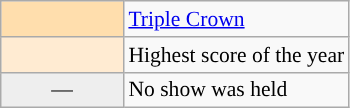<table class="wikitable" style="font-size:90%;">
<tr>
<td width="75px" style="font-weight: bold; background: navajowhite;"></td>
<td><a href='#'>Triple Crown</a></td>
</tr>
<tr>
<td width="75px" style="background: #ffebd2;"></td>
<td>Highest score of the year</td>
</tr>
<tr>
<td width="75px" style="background:#eee;" align="center">—</td>
<td>No show was held</td>
</tr>
</table>
